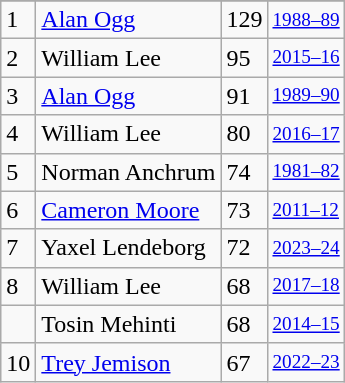<table class="wikitable">
<tr>
</tr>
<tr>
<td>1</td>
<td><a href='#'>Alan Ogg</a></td>
<td>129</td>
<td style="font-size:80%;"><a href='#'>1988–89</a></td>
</tr>
<tr>
<td>2</td>
<td>William Lee</td>
<td>95</td>
<td style="font-size:80%;"><a href='#'>2015–16</a></td>
</tr>
<tr>
<td>3</td>
<td><a href='#'>Alan Ogg</a></td>
<td>91</td>
<td style="font-size:80%;"><a href='#'>1989–90</a></td>
</tr>
<tr>
<td>4</td>
<td>William Lee</td>
<td>80</td>
<td style="font-size:80%;"><a href='#'>2016–17</a></td>
</tr>
<tr>
<td>5</td>
<td>Norman Anchrum</td>
<td>74</td>
<td style="font-size:80%;"><a href='#'>1981–82</a></td>
</tr>
<tr>
<td>6</td>
<td><a href='#'>Cameron Moore</a></td>
<td>73</td>
<td style="font-size:80%;"><a href='#'>2011–12</a></td>
</tr>
<tr>
<td>7</td>
<td>Yaxel Lendeborg</td>
<td>72</td>
<td style="font-size:80%;"><a href='#'>2023–24</a></td>
</tr>
<tr>
<td>8</td>
<td>William Lee</td>
<td>68</td>
<td style="font-size:80%;"><a href='#'>2017–18</a></td>
</tr>
<tr>
<td></td>
<td>Tosin Mehinti</td>
<td>68</td>
<td style="font-size:80%;"><a href='#'>2014–15</a></td>
</tr>
<tr>
<td>10</td>
<td><a href='#'>Trey Jemison</a></td>
<td>67</td>
<td style="font-size:80%;"><a href='#'>2022–23</a></td>
</tr>
</table>
